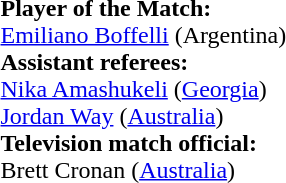<table style="width:100%">
<tr>
<td><br><strong>Player of the Match:</strong>
<br><a href='#'>Emiliano Boffelli</a> (Argentina)<br><strong>Assistant referees:</strong>
<br><a href='#'>Nika Amashukeli</a> (<a href='#'>Georgia</a>)
<br><a href='#'>Jordan Way</a> (<a href='#'>Australia</a>)
<br><strong>Television match official:</strong>
<br>Brett Cronan (<a href='#'>Australia</a>)</td>
</tr>
</table>
